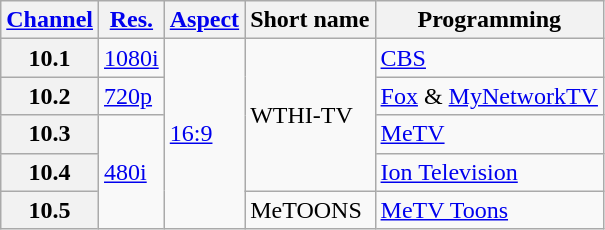<table class="wikitable">
<tr>
<th scope="col"><a href='#'>Channel</a></th>
<th scope="col"><a href='#'>Res.</a></th>
<th scope="col"><a href='#'>Aspect</a></th>
<th scope="col">Short name</th>
<th scope="col">Programming</th>
</tr>
<tr>
<th scope="row">10.1</th>
<td><a href='#'>1080i</a></td>
<td rowspan=5><a href='#'>16:9</a></td>
<td rowspan=4>WTHI-TV</td>
<td><a href='#'>CBS</a></td>
</tr>
<tr>
<th scope="row">10.2</th>
<td><a href='#'>720p</a></td>
<td><a href='#'>Fox</a> & <a href='#'>MyNetworkTV</a></td>
</tr>
<tr>
<th scope="row">10.3</th>
<td rowspan=3><a href='#'>480i</a></td>
<td><a href='#'>MeTV</a></td>
</tr>
<tr>
<th scope="row">10.4</th>
<td><a href='#'>Ion Television</a></td>
</tr>
<tr>
<th scope="row">10.5</th>
<td>MeTOONS</td>
<td><a href='#'>MeTV Toons</a></td>
</tr>
</table>
